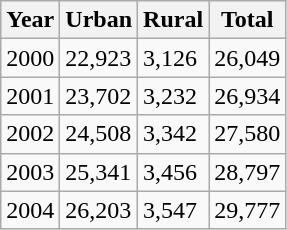<table class="wikitable">
<tr>
<th>Year</th>
<th>Urban</th>
<th>Rural</th>
<th>Total</th>
</tr>
<tr>
<td>2000</td>
<td>22,923</td>
<td>3,126</td>
<td>26,049</td>
</tr>
<tr>
<td>2001</td>
<td>23,702</td>
<td>3,232</td>
<td>26,934</td>
</tr>
<tr>
<td>2002</td>
<td>24,508</td>
<td>3,342</td>
<td>27,580</td>
</tr>
<tr>
<td>2003</td>
<td>25,341</td>
<td>3,456</td>
<td>28,797</td>
</tr>
<tr>
<td>2004</td>
<td>26,203</td>
<td>3,547</td>
<td>29,777</td>
</tr>
</table>
